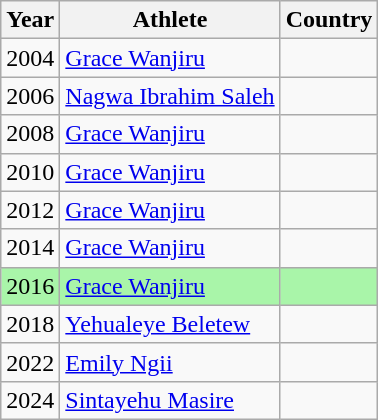<table class="wikitable sortable">
<tr>
<th>Year</th>
<th>Athlete</th>
<th>Country</th>
</tr>
<tr>
<td>2004</td>
<td><a href='#'>Grace Wanjiru</a></td>
<td></td>
</tr>
<tr>
<td>2006</td>
<td><a href='#'>Nagwa Ibrahim Saleh</a></td>
<td></td>
</tr>
<tr>
<td>2008</td>
<td><a href='#'>Grace Wanjiru</a></td>
<td></td>
</tr>
<tr>
<td>2010</td>
<td><a href='#'>Grace Wanjiru</a></td>
<td></td>
</tr>
<tr>
<td>2012</td>
<td><a href='#'>Grace Wanjiru</a></td>
<td></td>
</tr>
<tr>
<td>2014</td>
<td><a href='#'>Grace Wanjiru</a></td>
<td></td>
</tr>
<tr bgcolor=#A9F5A9>
<td>2016</td>
<td><a href='#'>Grace Wanjiru</a></td>
<td></td>
</tr>
<tr>
<td>2018</td>
<td><a href='#'>Yehualeye Beletew</a></td>
<td></td>
</tr>
<tr>
<td>2022</td>
<td><a href='#'>Emily Ngii</a></td>
<td></td>
</tr>
<tr>
<td>2024</td>
<td><a href='#'>Sintayehu Masire</a></td>
<td></td>
</tr>
</table>
